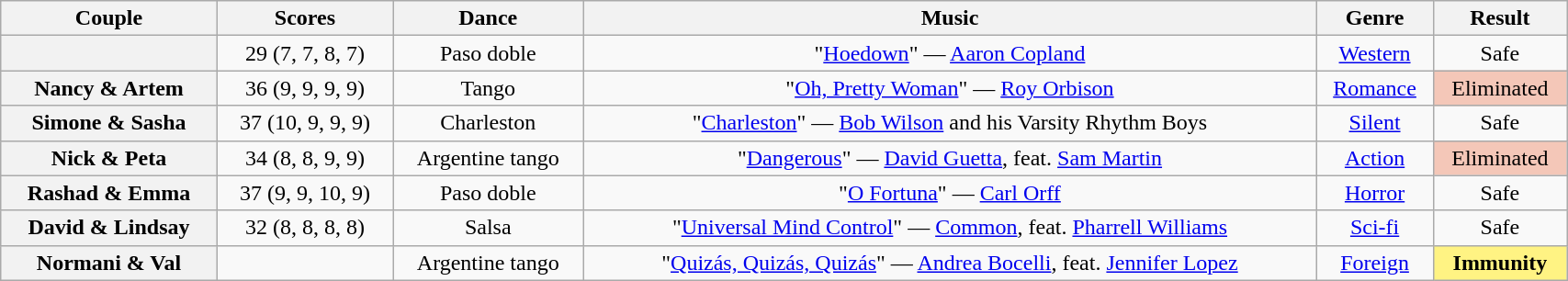<table class="wikitable sortable" style="text-align:center; width:90%">
<tr>
<th scope="col">Couple</th>
<th scope="col">Scores</th>
<th scope="col" class="unsortable">Dance</th>
<th scope="col" class="unsortable">Music</th>
<th scope="col" class="unsortable">Genre</th>
<th scope="col" class="unsortable">Result</th>
</tr>
<tr>
<th scope="row"></th>
<td>29 (7, 7, 8, 7)</td>
<td>Paso doble</td>
<td>"<a href='#'>Hoedown</a>" — <a href='#'>Aaron Copland</a></td>
<td><a href='#'>Western</a></td>
<td>Safe</td>
</tr>
<tr>
<th scope="row">Nancy & Artem</th>
<td>36 (9, 9, 9, 9)</td>
<td>Tango</td>
<td>"<a href='#'>Oh, Pretty Woman</a>" — <a href='#'>Roy Orbison</a></td>
<td><a href='#'>Romance</a></td>
<td bgcolor=f4c7b8>Eliminated</td>
</tr>
<tr>
<th scope="row">Simone & Sasha</th>
<td>37 (10, 9, 9, 9)</td>
<td>Charleston</td>
<td>"<a href='#'>Charleston</a>" — <a href='#'>Bob Wilson</a> and his Varsity Rhythm Boys</td>
<td><a href='#'>Silent</a></td>
<td>Safe</td>
</tr>
<tr>
<th scope="row">Nick & Peta</th>
<td>34 (8, 8, 9, 9)</td>
<td>Argentine tango</td>
<td>"<a href='#'>Dangerous</a>" — <a href='#'>David Guetta</a>, feat. <a href='#'>Sam Martin</a></td>
<td><a href='#'>Action</a></td>
<td bgcolor=f4c7b8>Eliminated</td>
</tr>
<tr>
<th scope="row">Rashad & Emma</th>
<td>37 (9, 9, 10, 9)</td>
<td>Paso doble</td>
<td>"<a href='#'>O Fortuna</a>" — <a href='#'>Carl Orff</a></td>
<td><a href='#'>Horror</a></td>
<td>Safe</td>
</tr>
<tr>
<th scope="row">David & Lindsay</th>
<td>32 (8, 8, 8, 8)</td>
<td>Salsa</td>
<td>"<a href='#'>Universal Mind Control</a>" — <a href='#'>Common</a>, feat. <a href='#'>Pharrell Williams</a></td>
<td><a href='#'>Sci-fi</a></td>
<td>Safe</td>
</tr>
<tr>
<th scope="row">Normani & Val</th>
<td></td>
<td>Argentine tango</td>
<td>"<a href='#'>Quizás, Quizás, Quizás</a>" — <a href='#'>Andrea Bocelli</a>, feat. <a href='#'>Jennifer Lopez</a></td>
<td><a href='#'>Foreign</a></td>
<td bgcolor="fff383"><strong>Immunity</strong></td>
</tr>
</table>
